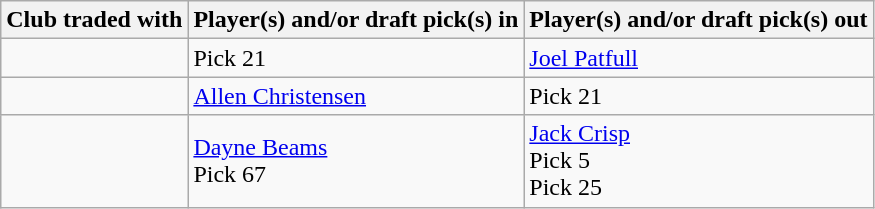<table class="wikitable plainrowheaders">
<tr>
<th scope="col"><strong>Club traded with</strong></th>
<th scope="col"><strong>Player(s) and/or draft pick(s) in</strong></th>
<th scope="col"><strong>Player(s) and/or draft pick(s) out</strong></th>
</tr>
<tr>
<td></td>
<td>Pick 21</td>
<td><a href='#'>Joel Patfull</a></td>
</tr>
<tr>
<td></td>
<td><a href='#'>Allen Christensen</a></td>
<td>Pick 21</td>
</tr>
<tr>
<td></td>
<td><a href='#'>Dayne Beams</a><br>Pick 67</td>
<td><a href='#'>Jack Crisp</a><br>Pick 5<br>Pick 25</td>
</tr>
</table>
